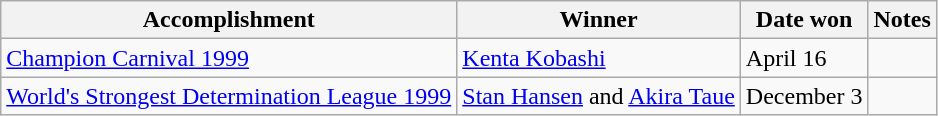<table class="wikitable">
<tr>
<th>Accomplishment</th>
<th>Winner</th>
<th>Date won</th>
<th>Notes</th>
</tr>
<tr>
<td><a href='#'>Champion Carnival 1999</a></td>
<td><a href='#'>Kenta Kobashi</a></td>
<td>April 16</td>
<td></td>
</tr>
<tr>
<td><a href='#'>World's Strongest Determination League 1999</a></td>
<td><a href='#'>Stan Hansen</a> and <a href='#'>Akira Taue</a></td>
<td>December 3</td>
<td></td>
</tr>
</table>
